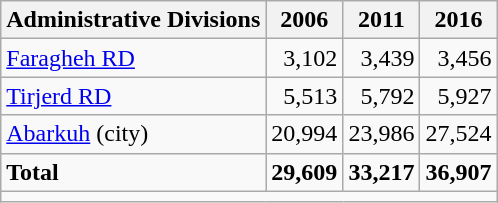<table class="wikitable">
<tr>
<th>Administrative Divisions</th>
<th>2006</th>
<th>2011</th>
<th>2016</th>
</tr>
<tr>
<td><a href='#'>Faragheh RD</a></td>
<td style="text-align: right;">3,102</td>
<td style="text-align: right;">3,439</td>
<td style="text-align: right;">3,456</td>
</tr>
<tr>
<td><a href='#'>Tirjerd RD</a></td>
<td style="text-align: right;">5,513</td>
<td style="text-align: right;">5,792</td>
<td style="text-align: right;">5,927</td>
</tr>
<tr>
<td><a href='#'>Abarkuh</a> (city)</td>
<td style="text-align: right;">20,994</td>
<td style="text-align: right;">23,986</td>
<td style="text-align: right;">27,524</td>
</tr>
<tr>
<td><strong>Total</strong></td>
<td style="text-align: right;"><strong>29,609</strong></td>
<td style="text-align: right;"><strong>33,217</strong></td>
<td style="text-align: right;"><strong>36,907</strong></td>
</tr>
<tr>
<td colspan=4></td>
</tr>
</table>
